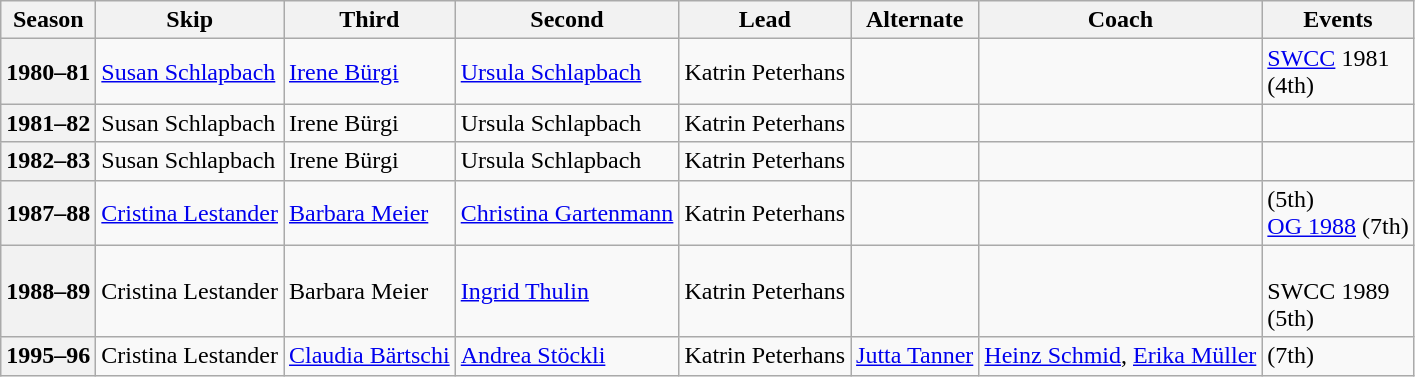<table class="wikitable">
<tr>
<th scope="col">Season</th>
<th scope="col">Skip</th>
<th scope="col">Third</th>
<th scope="col">Second</th>
<th scope="col">Lead</th>
<th scope="col">Alternate</th>
<th scope="col">Coach</th>
<th scope="col">Events</th>
</tr>
<tr>
<th scope="row">1980–81</th>
<td><a href='#'>Susan Schlapbach</a></td>
<td><a href='#'>Irene Bürgi</a></td>
<td><a href='#'>Ursula Schlapbach</a></td>
<td>Katrin Peterhans</td>
<td></td>
<td></td>
<td><a href='#'>SWCC</a> 1981 <br> (4th)</td>
</tr>
<tr>
<th scope="row">1981–82</th>
<td>Susan Schlapbach</td>
<td>Irene Bürgi</td>
<td>Ursula Schlapbach</td>
<td>Katrin Peterhans</td>
<td></td>
<td></td>
<td> </td>
</tr>
<tr>
<th scope="row">1982–83</th>
<td>Susan Schlapbach</td>
<td>Irene Bürgi</td>
<td>Ursula Schlapbach</td>
<td>Katrin Peterhans</td>
<td></td>
<td></td>
<td> </td>
</tr>
<tr>
<th scope="row">1987–88</th>
<td><a href='#'>Cristina Lestander</a></td>
<td><a href='#'>Barbara Meier</a></td>
<td><a href='#'>Christina Gartenmann</a></td>
<td>Katrin Peterhans</td>
<td></td>
<td></td>
<td> (5th)<br><a href='#'>OG 1988</a> (7th)</td>
</tr>
<tr>
<th scope="row">1988–89</th>
<td>Cristina Lestander</td>
<td>Barbara Meier</td>
<td><a href='#'>Ingrid Thulin</a></td>
<td>Katrin Peterhans</td>
<td></td>
<td></td>
<td> <br>SWCC 1989 <br> (5th)</td>
</tr>
<tr>
<th scope="row">1995–96</th>
<td>Cristina Lestander</td>
<td><a href='#'>Claudia Bärtschi</a></td>
<td><a href='#'>Andrea Stöckli</a></td>
<td>Katrin Peterhans</td>
<td><a href='#'>Jutta Tanner</a></td>
<td><a href='#'>Heinz Schmid</a>, <a href='#'>Erika Müller</a></td>
<td> (7th)</td>
</tr>
</table>
